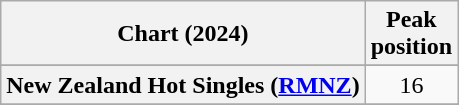<table class="wikitable sortable plainrowheaders" style="text-align:center">
<tr>
<th scope="col">Chart (2024)</th>
<th scope="col">Peak<br>position</th>
</tr>
<tr>
</tr>
<tr>
<th scope="row">New Zealand Hot Singles (<a href='#'>RMNZ</a>)</th>
<td>16</td>
</tr>
<tr>
</tr>
<tr>
</tr>
</table>
